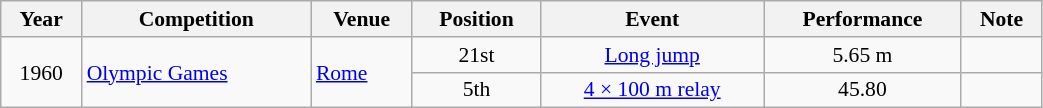<table class="wikitable" width=55% style="font-size:90%; text-align:center;">
<tr>
<th>Year</th>
<th>Competition</th>
<th>Venue</th>
<th>Position</th>
<th>Event</th>
<th>Performance</th>
<th>Note</th>
</tr>
<tr>
<td rowspan=2>1960</td>
<td rowspan=2 align=left><a href='#'>Olympic Games</a></td>
<td rowspan=2 align=left> <a href='#'>Rome</a></td>
<td>21st</td>
<td><a href='#'>Long jump</a></td>
<td>5.65 m</td>
<td></td>
</tr>
<tr>
<td>5th</td>
<td><a href='#'>4 × 100 m relay</a></td>
<td>45.80</td>
<td></td>
</tr>
</table>
